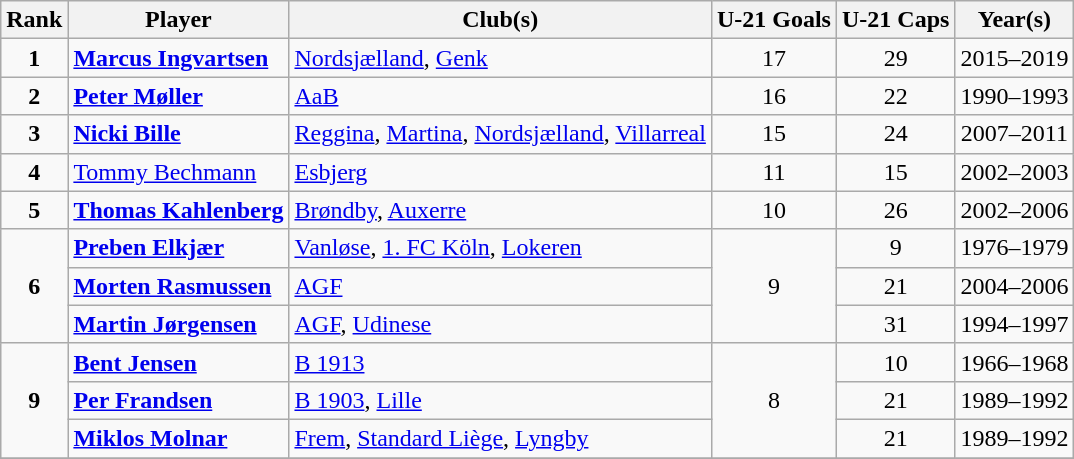<table class="wikitable">
<tr>
<th colspan="1">Rank</th>
<th rowspan="1">Player</th>
<th rowspan="1">Club(s)</th>
<th colspan="1">U-21 Goals</th>
<th colspan="1">U-21 Caps</th>
<th colspan="1">Year(s)</th>
</tr>
<tr>
<td align=center 'COMMENTS ADDED FOR EASIER EDITING ---- POS><strong>1</strong></td>
<td 'NAME><strong><a href='#'>Marcus Ingvartsen</a></strong></td>
<td 'CLUBS><a href='#'>Nordsjælland</a>, <a href='#'>Genk</a></td>
<td align=center 'GLS>17</td>
<td align=center 'CAPS>29</td>
<td align=center 'YEARS>2015–2019</td>
</tr>
<tr>
<td align=center 'COMMENTS ADDED FOR EASIER EDITING ---- POS><strong>2</strong></td>
<td 'NAME><strong><a href='#'>Peter Møller</a></strong></td>
<td 'CLUBS><a href='#'>AaB</a></td>
<td align=center 'GLS>16</td>
<td align=center 'CAPS>22</td>
<td align=center 'YEARS>1990–1993</td>
</tr>
<tr>
<td align=center 'COMMENTS ADDED FOR EASIER EDITING ---- POS><strong>3</strong></td>
<td 'NAME><strong><a href='#'>Nicki Bille</a></strong></td>
<td 'CLUBS><a href='#'>Reggina</a>, <a href='#'>Martina</a>, <a href='#'>Nordsjælland</a>, <a href='#'>Villarreal</a></td>
<td align=center 'GLS>15</td>
<td align=center 'CAPS>24</td>
<td align=center 'YEARS>2007–2011</td>
</tr>
<tr>
<td align=center 'COMMENTS ADDED FOR EASIER EDITING ---- POS><strong>4</strong></td>
<td 'NAME><a href='#'>Tommy Bechmann</a></td>
<td 'CLUBS><a href='#'>Esbjerg</a></td>
<td align=center 'GLS>11</td>
<td align=center 'CAPS>15</td>
<td align=center 'YEARS>2002–2003</td>
</tr>
<tr>
<td align=center 'COMMENTS ADDED FOR EASIER EDITING ---- POS><strong>5</strong></td>
<td 'NAME><strong><a href='#'>Thomas Kahlenberg</a></strong></td>
<td 'CLUBS><a href='#'>Brøndby</a>, <a href='#'>Auxerre</a></td>
<td align=center 'GLS>10</td>
<td align=center 'CAPS>26</td>
<td align=center 'YEARS>2002–2006</td>
</tr>
<tr>
<td align=center 'COMMENTS ADDED FOR EASIER EDITING ---- rowspan="3" POS><strong>6</strong></td>
<td 'NAME><strong><a href='#'>Preben Elkjær</a></strong></td>
<td 'CLUBS><a href='#'>Vanløse</a>, <a href='#'>1. FC Köln</a>, <a href='#'>Lokeren</a></td>
<td align=center rowspan="3" 'GLS>9</td>
<td align=center 'CAPS>9</td>
<td align=center 'YEARS>1976–1979</td>
</tr>
<tr>
<td 'NAME><strong><a href='#'>Morten Rasmussen</a></strong></td>
<td 'CLUBS><a href='#'>AGF</a></td>
<td align=center 'CAPS>21</td>
<td align=center 'YEARS>2004–2006</td>
</tr>
<tr>
<td 'NAME><strong><a href='#'>Martin Jørgensen</a></strong></td>
<td 'CLUBS><a href='#'>AGF</a>, <a href='#'>Udinese</a></td>
<td align=center 'CAPS>31</td>
<td align=center 'YEARS>1994–1997</td>
</tr>
<tr>
<td align=center 'COMMENTS ADDED FOR EASIER EDITING ---- rowspan="3" POS><strong>9</strong></td>
<td 'NAME><strong><a href='#'>Bent Jensen</a></strong></td>
<td 'CLUBS><a href='#'>B 1913</a></td>
<td align=center rowspan="3" 'GLS>8</td>
<td align=center 'CAPS>10</td>
<td align=center 'YEARS>1966–1968</td>
</tr>
<tr>
<td 'NAME><strong><a href='#'>Per Frandsen</a></strong></td>
<td 'CLUBS><a href='#'>B 1903</a>, <a href='#'>Lille</a></td>
<td align=center 'CAPS>21</td>
<td align=center 'YEARS>1989–1992</td>
</tr>
<tr>
<td 'NAME><strong><a href='#'>Miklos Molnar</a></strong></td>
<td 'CLUBS><a href='#'>Frem</a>, <a href='#'>Standard Liège</a>, <a href='#'>Lyngby</a></td>
<td align=center 'CAPS>21</td>
<td align=center 'YEARS>1989–1992</td>
</tr>
<tr>
</tr>
</table>
